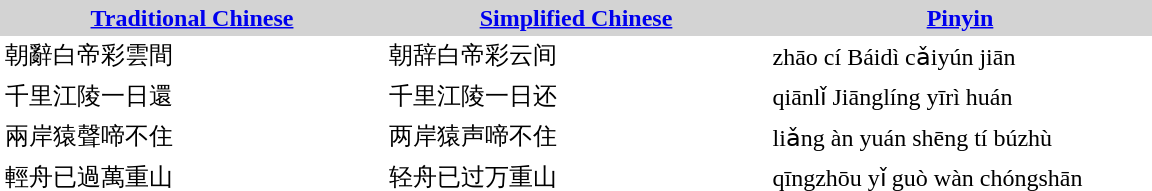<table cellpadding="3" cellspacing="0" style="margin:1em auto;">
<tr>
<th width="250" bgcolor="lightgrey"><a href='#'>Traditional Chinese</a></th>
<th width="250" bgcolor="lightgrey"><a href='#'>Simplified Chinese</a></th>
<th width="250" bgcolor="lightgrey"><a href='#'>Pinyin</a></th>
</tr>
<tr>
<td>朝辭白帝彩雲間</td>
<td>朝辞白帝彩云间</td>
<td>zhāo cí Báidì cǎiyún jiān</td>
</tr>
<tr>
<td>千里江陵一日還</td>
<td>千里江陵一日还</td>
<td>qiānlǐ Jiānglíng yīrì huán</td>
</tr>
<tr>
<td>兩岸猿聲啼不住</td>
<td>两岸猿声啼不住</td>
<td>liǎng àn yuán shēng tí búzhù</td>
</tr>
<tr>
<td>輕舟已過萬重山</td>
<td>轻舟已过万重山</td>
<td>qīngzhōu yǐ guò wàn chóngshān</td>
</tr>
</table>
